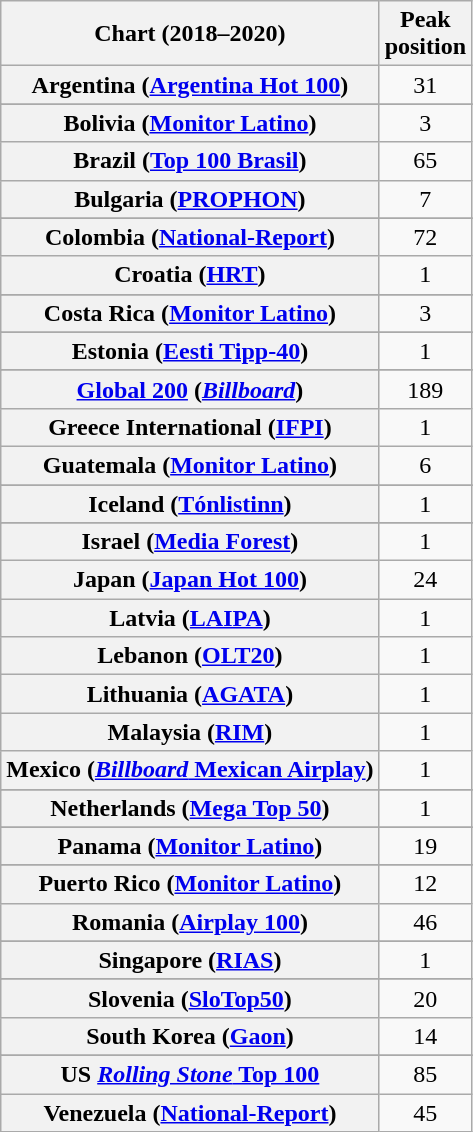<table class="wikitable sortable plainrowheaders" style="text-align:center">
<tr>
<th scope="col">Chart (2018–2020)</th>
<th scope="col">Peak<br> position</th>
</tr>
<tr>
<th scope="row">Argentina (<a href='#'>Argentina Hot 100</a>)</th>
<td>31</td>
</tr>
<tr>
</tr>
<tr>
</tr>
<tr>
</tr>
<tr>
</tr>
<tr>
<th scope="row">Bolivia (<a href='#'>Monitor Latino</a>)</th>
<td>3</td>
</tr>
<tr>
<th scope="row">Brazil (<a href='#'>Top 100 Brasil</a>)</th>
<td>65</td>
</tr>
<tr>
<th scope="row">Bulgaria (<a href='#'>PROPHON</a>)</th>
<td>7</td>
</tr>
<tr>
</tr>
<tr>
</tr>
<tr>
</tr>
<tr>
<th scope="row">Colombia (<a href='#'>National-Report</a>)</th>
<td>72</td>
</tr>
<tr>
<th scope="row">Croatia (<a href='#'>HRT</a>)</th>
<td>1</td>
</tr>
<tr>
</tr>
<tr>
<th scope="row">Costa Rica (<a href='#'>Monitor Latino</a>)</th>
<td>3</td>
</tr>
<tr>
</tr>
<tr>
<th scope="row">Estonia (<a href='#'>Eesti Tipp-40</a>)</th>
<td>1</td>
</tr>
<tr>
</tr>
<tr>
</tr>
<tr>
</tr>
<tr>
<th scope="row"><a href='#'>Global 200</a> (<em><a href='#'>Billboard</a></em>)</th>
<td>189</td>
</tr>
<tr>
<th scope="row">Greece International (<a href='#'>IFPI</a>)</th>
<td>1</td>
</tr>
<tr>
<th scope="row">Guatemala (<a href='#'>Monitor Latino</a>)</th>
<td>6</td>
</tr>
<tr>
</tr>
<tr>
</tr>
<tr>
<th scope="row">Iceland (<a href='#'>Tónlistinn</a>)</th>
<td>1</td>
</tr>
<tr>
</tr>
<tr>
</tr>
<tr>
<th scope="row">Israel (<a href='#'>Media Forest</a>)</th>
<td>1</td>
</tr>
<tr>
<th scope="row">Japan (<a href='#'>Japan Hot 100</a>)</th>
<td>24</td>
</tr>
<tr>
<th scope="row">Latvia (<a href='#'>LAIPA</a>)</th>
<td>1</td>
</tr>
<tr>
<th scope="row">Lebanon (<a href='#'>OLT20</a>)</th>
<td>1</td>
</tr>
<tr>
<th scope="row">Lithuania (<a href='#'>AGATA</a>)</th>
<td>1</td>
</tr>
<tr>
<th scope="row">Malaysia (<a href='#'>RIM</a>)</th>
<td>1</td>
</tr>
<tr>
<th scope="row">Mexico (<a href='#'><em>Billboard</em> Mexican Airplay</a>)</th>
<td>1</td>
</tr>
<tr>
</tr>
<tr>
<th scope="row">Netherlands (<a href='#'>Mega Top 50</a>)</th>
<td>1</td>
</tr>
<tr>
</tr>
<tr>
</tr>
<tr>
</tr>
<tr>
<th scope="row">Panama (<a href='#'>Monitor Latino</a>)</th>
<td>19</td>
</tr>
<tr>
</tr>
<tr>
<th scope="row">Puerto Rico (<a href='#'>Monitor Latino</a>)</th>
<td>12</td>
</tr>
<tr>
<th scope="row">Romania (<a href='#'>Airplay 100</a>)</th>
<td>46</td>
</tr>
<tr>
</tr>
<tr>
<th scope="row">Singapore (<a href='#'>RIAS</a>)</th>
<td>1</td>
</tr>
<tr>
</tr>
<tr>
</tr>
<tr>
<th scope="row">Slovenia (<a href='#'>SloTop50</a>)</th>
<td>20</td>
</tr>
<tr>
<th scope="row">South Korea (<a href='#'>Gaon</a>)</th>
<td>14</td>
</tr>
<tr>
</tr>
<tr>
</tr>
<tr>
</tr>
<tr>
</tr>
<tr>
</tr>
<tr>
</tr>
<tr>
</tr>
<tr>
</tr>
<tr>
</tr>
<tr>
</tr>
<tr>
</tr>
<tr>
<th scope="row">US <a href='#'><em>Rolling Stone</em> Top 100</a></th>
<td>85</td>
</tr>
<tr>
<th scope="row">Venezuela (<a href='#'>National-Report</a>)</th>
<td>45</td>
</tr>
</table>
